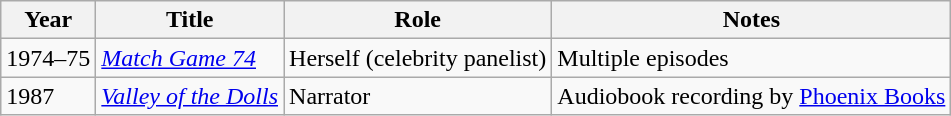<table class="wikitable sortable">
<tr>
<th>Year</th>
<th>Title</th>
<th>Role</th>
<th class="unsortable">Notes</th>
</tr>
<tr>
<td>1974–75</td>
<td><em><a href='#'>Match Game 74</a></em></td>
<td>Herself (celebrity panelist)</td>
<td>Multiple episodes</td>
</tr>
<tr>
<td>1987</td>
<td><em><a href='#'>Valley of the Dolls</a></em></td>
<td>Narrator</td>
<td>Audiobook recording by <a href='#'>Phoenix Books</a></td>
</tr>
</table>
